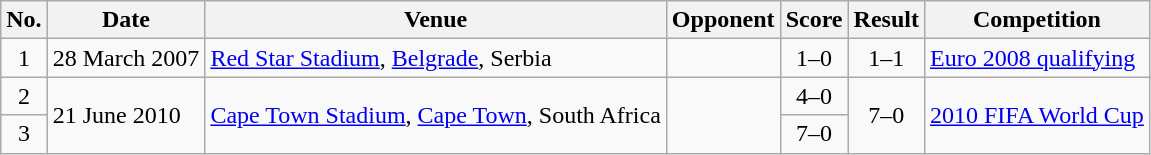<table class="wikitable sortable">
<tr>
<th scope="col">No.</th>
<th scope="col">Date</th>
<th scope="col">Venue</th>
<th scope="col">Opponent</th>
<th scope="col">Score</th>
<th scope="col">Result</th>
<th scope="col">Competition</th>
</tr>
<tr>
<td align="center">1</td>
<td>28 March 2007</td>
<td><a href='#'>Red Star Stadium</a>, <a href='#'>Belgrade</a>, Serbia</td>
<td></td>
<td align="center">1–0</td>
<td align="center">1–1</td>
<td><a href='#'>Euro 2008 qualifying</a></td>
</tr>
<tr>
<td align="center">2</td>
<td rowspan="2">21 June 2010</td>
<td rowspan="2"><a href='#'>Cape Town Stadium</a>, <a href='#'>Cape Town</a>, South Africa</td>
<td rowspan="2"></td>
<td align="center">4–0</td>
<td rowspan="2" style="text-align:center">7–0</td>
<td rowspan="2"><a href='#'>2010 FIFA World Cup</a></td>
</tr>
<tr>
<td align="center">3</td>
<td align="center">7–0</td>
</tr>
</table>
